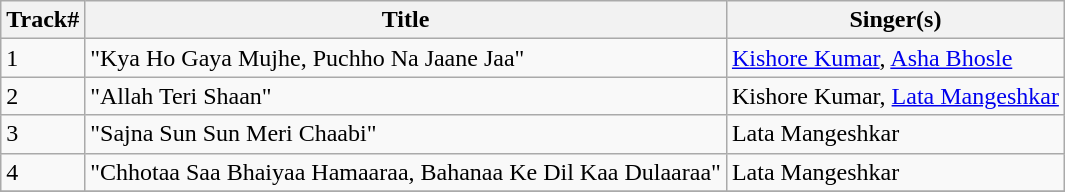<table class="wikitable">
<tr>
<th>Track#</th>
<th>Title</th>
<th>Singer(s)</th>
</tr>
<tr>
<td>1</td>
<td>"Kya Ho Gaya Mujhe, Puchho Na Jaane Jaa"</td>
<td><a href='#'>Kishore Kumar</a>, <a href='#'>Asha Bhosle</a></td>
</tr>
<tr>
<td>2</td>
<td>"Allah Teri Shaan"</td>
<td>Kishore Kumar, <a href='#'>Lata Mangeshkar</a></td>
</tr>
<tr>
<td>3</td>
<td>"Sajna Sun Sun Meri Chaabi"</td>
<td>Lata Mangeshkar</td>
</tr>
<tr>
<td>4</td>
<td>"Chhotaa Saa Bhaiyaa Hamaaraa, Bahanaa Ke Dil Kaa Dulaaraa"</td>
<td>Lata Mangeshkar</td>
</tr>
<tr>
</tr>
</table>
